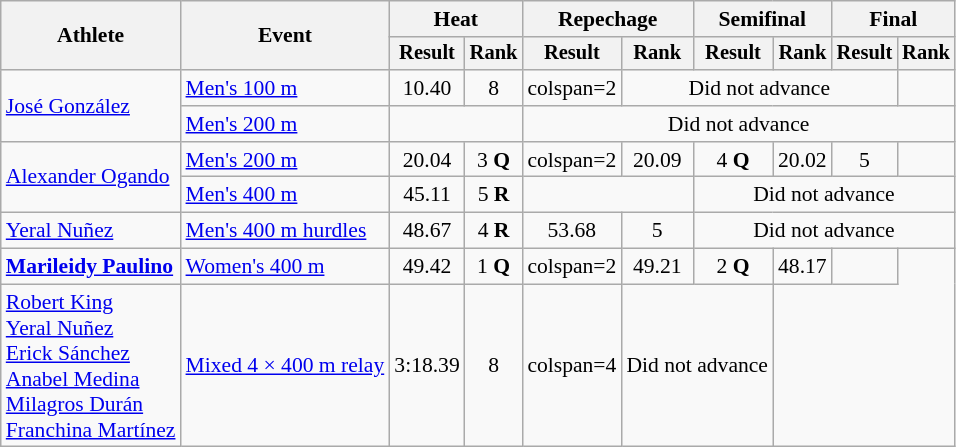<table class="wikitable" style="font-size:90%">
<tr>
<th rowspan="2">Athlete</th>
<th rowspan="2">Event</th>
<th colspan="2">Heat</th>
<th colspan="2">Repechage</th>
<th colspan="2">Semifinal</th>
<th colspan="2">Final</th>
</tr>
<tr style="font-size:95%">
<th>Result</th>
<th>Rank</th>
<th>Result</th>
<th>Rank</th>
<th>Result</th>
<th>Rank</th>
<th>Result</th>
<th>Rank</th>
</tr>
<tr align=center>
<td align=left rowspan=2><a href='#'>José González</a></td>
<td align=left><a href='#'>Men's 100 m</a></td>
<td>10.40</td>
<td>8</td>
<td>colspan=2 </td>
<td colspan="4">Did not advance</td>
</tr>
<tr align=center>
<td align=left><a href='#'>Men's 200 m</a></td>
<td colspan=2></td>
<td colspan=6>Did not advance</td>
</tr>
<tr align=center>
<td align=left rowspan=2><a href='#'>Alexander Ogando</a></td>
<td align=left><a href='#'>Men's 200 m</a></td>
<td>20.04</td>
<td>3 <strong>Q</strong></td>
<td>colspan=2 </td>
<td>20.09</td>
<td>4 <strong>Q</strong></td>
<td>20.02</td>
<td>5</td>
</tr>
<tr align=center>
<td align=left><a href='#'>Men's 400 m</a></td>
<td>45.11 </td>
<td>5 <strong>R</strong></td>
<td colspan=2></td>
<td colspan=4>Did not advance</td>
</tr>
<tr align=center>
<td align=left><a href='#'>Yeral Nuñez</a></td>
<td align=left><a href='#'>Men's 400 m hurdles</a></td>
<td>48.67</td>
<td>4 <strong>R</strong></td>
<td>53.68</td>
<td>5</td>
<td colspan=4>Did not advance</td>
</tr>
<tr align=center>
<td align=left><strong><a href='#'>Marileidy Paulino</a></strong></td>
<td align=left><a href='#'>Women's 400 m</a></td>
<td>49.42</td>
<td>1 <strong>Q</strong></td>
<td>colspan=2 </td>
<td>49.21</td>
<td>2 <strong>Q</strong></td>
<td>48.17 <strong></strong></td>
<td></td>
</tr>
<tr align=center>
<td align=left><a href='#'>Robert King</a><br><a href='#'>Yeral Nuñez</a><br><a href='#'>Erick Sánchez</a><br><a href='#'>Anabel Medina</a><br><a href='#'>Milagros Durán</a><br><a href='#'>Franchina Martínez</a></td>
<td align=left><a href='#'>Mixed 4 × 400 m relay</a></td>
<td>3:18.39</td>
<td>8</td>
<td>colspan=4 </td>
<td colspan="2">Did not advance</td>
</tr>
</table>
